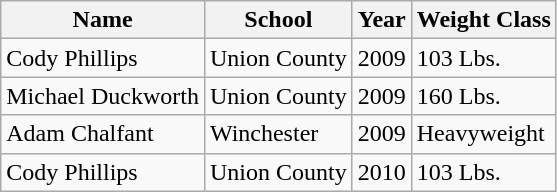<table class="wikitable">
<tr>
<th>Name</th>
<th>School</th>
<th>Year</th>
<th>Weight Class</th>
</tr>
<tr>
<td>Cody Phillips</td>
<td>Union County</td>
<td>2009</td>
<td>103 Lbs.</td>
</tr>
<tr>
<td>Michael Duckworth</td>
<td>Union County</td>
<td>2009</td>
<td>160 Lbs.</td>
</tr>
<tr>
<td>Adam Chalfant</td>
<td>Winchester</td>
<td>2009</td>
<td>Heavyweight</td>
</tr>
<tr>
<td>Cody Phillips</td>
<td>Union County</td>
<td>2010</td>
<td>103 Lbs.</td>
</tr>
</table>
